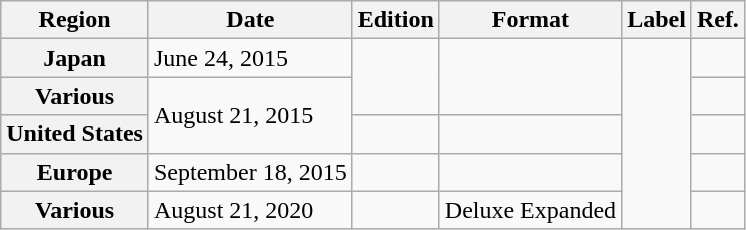<table class="wikitable plainrowheaders">
<tr>
<th scope="col">Region</th>
<th scope="col">Date</th>
<th scope="col">Edition</th>
<th scope="col">Format</th>
<th scope="col">Label</th>
<th scope="col">Ref.</th>
</tr>
<tr>
<th scope="row">Japan</th>
<td>June 24, 2015</td>
<td rowspan="2"></td>
<td rowspan="2"></td>
<td rowspan="5"></td>
<td style="text-align:center;"></td>
</tr>
<tr>
<th scope="row">Various</th>
<td rowspan="2">August 21, 2015</td>
<td style="text-align:center;"><br></td>
</tr>
<tr>
<th scope="row">United States</th>
<td></td>
<td></td>
<td style="text-align:center;"></td>
</tr>
<tr>
<th scope="row">Europe</th>
<td>September 18, 2015</td>
<td></td>
<td></td>
<td style="text-align:center;"></td>
</tr>
<tr>
<th scope="row">Various</th>
<td>August 21, 2020</td>
<td></td>
<td>Deluxe Expanded</td>
<td style="text-align:center;"></td>
</tr>
</table>
